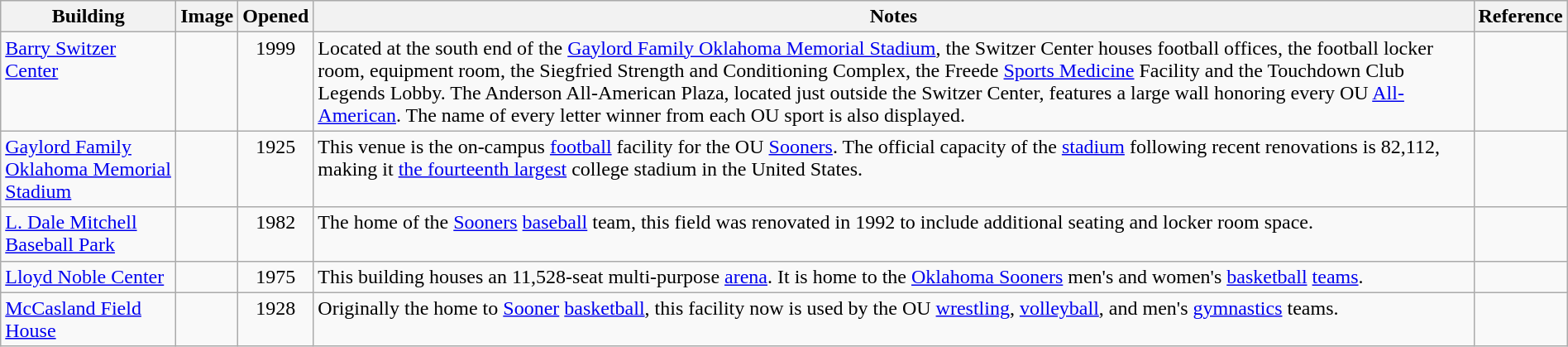<table class="wikitable sortable" style="width:100%">
<tr>
<th width="*">Building</th>
<th width="*" class="unsortable">Image</th>
<th width="*">Opened</th>
<th width="*" class="unsortable">Notes</th>
<th wdith="*" class="unsortable">Reference</th>
</tr>
<tr valign="top">
<td><a href='#'>Barry Switzer Center</a></td>
<td align="center"></td>
<td align="center">1999</td>
<td>Located at the south end of the <a href='#'>Gaylord Family Oklahoma Memorial Stadium</a>, the Switzer Center houses football offices, the football locker room, equipment room, the Siegfried Strength and Conditioning Complex, the Freede <a href='#'>Sports Medicine</a> Facility and the Touchdown Club Legends Lobby. The Anderson All-American Plaza, located just outside the Switzer Center, features a large wall honoring every OU <a href='#'>All-American</a>. The name of every letter winner from each OU sport is also displayed.</td>
<td align="center"></td>
</tr>
<tr valign="top">
<td><a href='#'>Gaylord Family Oklahoma Memorial Stadium</a></td>
<td align="center"></td>
<td align="center">1925</td>
<td>This venue is the on-campus <a href='#'>football</a> facility for the OU <a href='#'>Sooners</a>. The official capacity of the <a href='#'>stadium</a> following recent renovations is 82,112, making it <a href='#'>the fourteenth largest</a> college stadium in the United States.</td>
<td align="center"></td>
</tr>
<tr valign="top">
<td><a href='#'>L. Dale Mitchell Baseball Park</a></td>
<td align="center"></td>
<td align="center">1982</td>
<td>The home of the <a href='#'>Sooners</a> <a href='#'>baseball</a> team, this field was renovated in 1992 to include additional seating and locker room space.</td>
<td align="center"></td>
</tr>
<tr valign="top">
<td><a href='#'>Lloyd Noble Center</a></td>
<td align="center"></td>
<td align="center">1975</td>
<td>This building houses an 11,528-seat multi-purpose <a href='#'>arena</a>. It is home to the <a href='#'>Oklahoma Sooners</a> men's and women's <a href='#'>basketball</a> <a href='#'>teams</a>.</td>
<td align="center"></td>
</tr>
<tr valign="top">
<td><a href='#'>McCasland Field House</a></td>
<td align="center"></td>
<td align="center">1928</td>
<td>Originally the home to <a href='#'>Sooner</a> <a href='#'>basketball</a>, this facility now is used by the OU <a href='#'>wrestling</a>, <a href='#'>volleyball</a>, and men's <a href='#'>gymnastics</a> teams.</td>
<td align="center"></td>
</tr>
</table>
